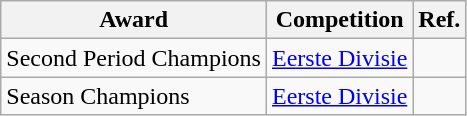<table class="wikitable" style="text-align:left">
<tr>
<th>Award</th>
<th>Competition</th>
<th>Ref.</th>
</tr>
<tr>
<td>Second Period Champions</td>
<td><a href='#'>Eerste Divisie</a></td>
<td></td>
</tr>
<tr>
<td>Season Champions</td>
<td><a href='#'>Eerste Divisie</a></td>
<td></td>
</tr>
</table>
